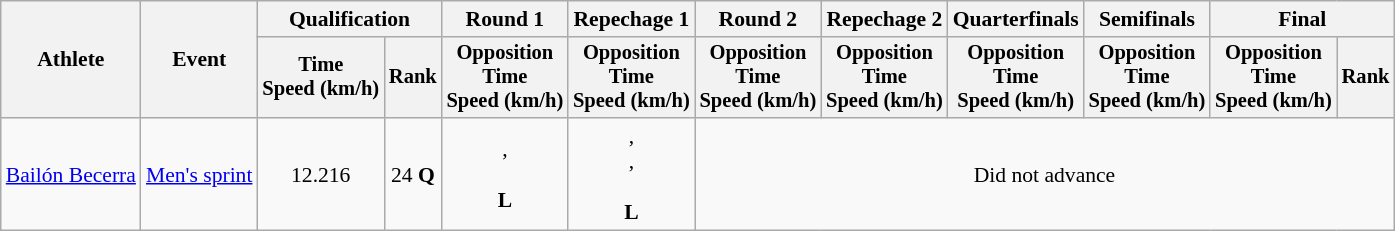<table class="wikitable" style="font-size:90%">
<tr>
<th rowspan=2>Athlete</th>
<th rowspan=2>Event</th>
<th colspan=2>Qualification</th>
<th>Round 1</th>
<th>Repechage 1</th>
<th>Round 2</th>
<th>Repechage 2</th>
<th>Quarterfinals</th>
<th>Semifinals</th>
<th colspan=2>Final</th>
</tr>
<tr style="font-size:95%">
<th>Time<br>Speed (km/h)</th>
<th>Rank</th>
<th>Opposition<br>Time<br>Speed (km/h)</th>
<th>Opposition<br>Time<br>Speed (km/h)</th>
<th>Opposition<br>Time<br>Speed (km/h)</th>
<th>Opposition<br>Time<br>Speed (km/h)</th>
<th>Opposition<br>Time<br>Speed (km/h)</th>
<th>Opposition<br>Time<br>Speed (km/h)</th>
<th>Opposition<br>Time<br>Speed (km/h)</th>
<th>Rank</th>
</tr>
<tr align=center>
<td align=left><a href='#'>Bailón Becerra</a></td>
<td align=left><a href='#'>Men's sprint</a></td>
<td>12.216</td>
<td>24 <strong>Q</strong></td>
<td>,<br><br><strong>L</strong></td>
<td>,<br>,<br><br><strong>L</strong></td>
<td colspan=6>Did not advance</td>
</tr>
</table>
